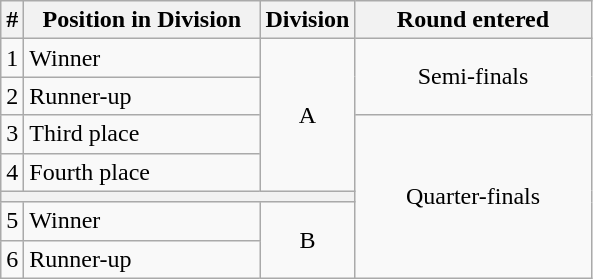<table class="wikitable" style="text-align: center; font-size: 100%;">
<tr>
<th>#</th>
<th width=150>Position in Division</th>
<th>Division</th>
<th width=150>Round entered</th>
</tr>
<tr>
<td>1</td>
<td align=left>Winner</td>
<td rowspan=4>A</td>
<td rowspan=2>Semi-finals</td>
</tr>
<tr>
<td>2</td>
<td align=left>Runner-up</td>
</tr>
<tr>
<td>3</td>
<td align=left>Third place</td>
<td rowspan=5>Quarter-finals</td>
</tr>
<tr>
<td>4</td>
<td align=left>Fourth place</td>
</tr>
<tr>
<th colspan=3></th>
</tr>
<tr>
<td>5</td>
<td align=left>Winner</td>
<td rowspan=3>B</td>
</tr>
<tr>
<td>6</td>
<td align=left>Runner-up</td>
</tr>
</table>
